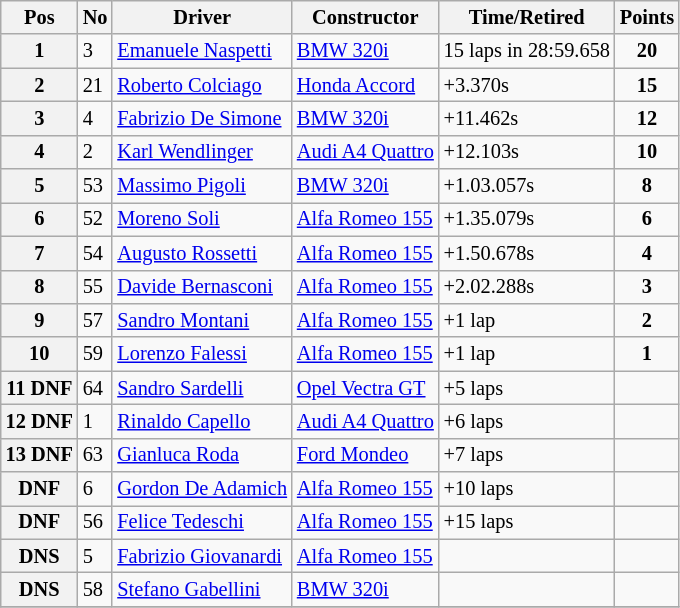<table class="wikitable" style="font-size: 85%;">
<tr>
<th>Pos</th>
<th>No</th>
<th>Driver</th>
<th>Constructor</th>
<th>Time/Retired</th>
<th>Points</th>
</tr>
<tr>
<th>1</th>
<td>3</td>
<td> <a href='#'>Emanuele Naspetti</a></td>
<td><a href='#'>BMW 320i</a></td>
<td>15 laps in 28:59.658</td>
<td align=center><strong>20</strong></td>
</tr>
<tr>
<th>2</th>
<td>21</td>
<td> <a href='#'>Roberto Colciago</a></td>
<td><a href='#'>Honda Accord</a></td>
<td>+3.370s</td>
<td align=center><strong>15</strong></td>
</tr>
<tr>
<th>3</th>
<td>4</td>
<td> <a href='#'>Fabrizio De Simone</a></td>
<td><a href='#'>BMW 320i</a></td>
<td>+11.462s</td>
<td align=center><strong>12</strong></td>
</tr>
<tr>
<th>4</th>
<td>2</td>
<td> <a href='#'>Karl Wendlinger</a></td>
<td><a href='#'>Audi A4 Quattro</a></td>
<td>+12.103s</td>
<td align=center><strong>10</strong></td>
</tr>
<tr>
<th>5</th>
<td>53</td>
<td> <a href='#'>Massimo Pigoli</a></td>
<td><a href='#'>BMW 320i</a></td>
<td>+1.03.057s</td>
<td align=center><strong>8</strong></td>
</tr>
<tr>
<th>6</th>
<td>52</td>
<td> <a href='#'>Moreno Soli</a></td>
<td><a href='#'>Alfa Romeo 155</a></td>
<td>+1.35.079s</td>
<td align=center><strong>6</strong></td>
</tr>
<tr>
<th>7</th>
<td>54</td>
<td> <a href='#'>Augusto Rossetti</a></td>
<td><a href='#'>Alfa Romeo 155</a></td>
<td>+1.50.678s</td>
<td align=center><strong>4</strong></td>
</tr>
<tr>
<th>8</th>
<td>55</td>
<td> <a href='#'>Davide Bernasconi</a></td>
<td><a href='#'>Alfa Romeo 155</a></td>
<td>+2.02.288s</td>
<td align=center><strong>3</strong></td>
</tr>
<tr>
<th>9</th>
<td>57</td>
<td> <a href='#'>Sandro Montani</a></td>
<td><a href='#'>Alfa Romeo 155</a></td>
<td>+1 lap</td>
<td align=center><strong>2</strong></td>
</tr>
<tr>
<th>10</th>
<td>59</td>
<td> <a href='#'>Lorenzo Falessi</a></td>
<td><a href='#'>Alfa Romeo 155</a></td>
<td>+1 lap</td>
<td align=center><strong>1</strong></td>
</tr>
<tr>
<th>11 DNF</th>
<td>64</td>
<td> <a href='#'>Sandro Sardelli</a></td>
<td><a href='#'> Opel Vectra GT</a></td>
<td>+5 laps</td>
<td></td>
</tr>
<tr>
<th>12 DNF</th>
<td>1</td>
<td> <a href='#'>Rinaldo Capello</a></td>
<td><a href='#'>Audi A4 Quattro</a></td>
<td>+6 laps</td>
<td></td>
</tr>
<tr>
<th>13 DNF</th>
<td>63</td>
<td> <a href='#'>Gianluca Roda</a></td>
<td><a href='#'>Ford Mondeo</a></td>
<td>+7 laps</td>
<td></td>
</tr>
<tr>
<th>DNF</th>
<td>6</td>
<td> <a href='#'>Gordon De Adamich</a></td>
<td><a href='#'>Alfa Romeo 155</a></td>
<td>+10 laps</td>
<td></td>
</tr>
<tr>
<th>DNF</th>
<td>56</td>
<td> <a href='#'>Felice Tedeschi</a></td>
<td><a href='#'>Alfa Romeo 155</a></td>
<td>+15 laps</td>
<td></td>
</tr>
<tr>
<th>DNS</th>
<td>5</td>
<td> <a href='#'>Fabrizio Giovanardi</a></td>
<td><a href='#'>Alfa Romeo 155</a></td>
<td></td>
<td></td>
</tr>
<tr>
<th>DNS</th>
<td>58</td>
<td> <a href='#'>Stefano Gabellini</a></td>
<td><a href='#'>BMW 320i</a></td>
<td></td>
<td></td>
</tr>
<tr>
</tr>
</table>
